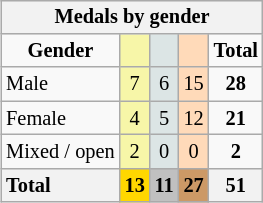<table class="wikitable" style="font-size:85%;float:right;text-align:center">
<tr style="background:#efefef;">
<th colspan=7>Medals by gender</th>
</tr>
<tr>
<td><strong>Gender</strong></td>
<td bgcolor=#f7f6a8></td>
<td bgcolor=#dce5e5></td>
<td bgcolor=#ffdab9></td>
<td><strong>Total</strong></td>
</tr>
<tr>
<td style="text-align:left;">Male</td>
<td style="background:#F7F6A8;">7</td>
<td style="background:#DCE5E5;">6</td>
<td style="background:#FFDAB9;">15</td>
<td><strong>28</strong></td>
</tr>
<tr>
<td style="text-align:left;">Female</td>
<td style="background:#F7F6A8;">4</td>
<td style="background:#DCE5E5;">5</td>
<td style="background:#FFDAB9;">12</td>
<td><strong>21</strong></td>
</tr>
<tr>
<td style="text-align:left;">Mixed / open</td>
<td style="background:#F7F6A8;">2</td>
<td style="background:#DCE5E5;">0</td>
<td style="background:#FFDAB9;">0</td>
<td><strong>2</strong></td>
</tr>
<tr>
<th style="text-align:left;">Total</th>
<th style="background:gold;">13</th>
<th style="background:silver;">11</th>
<th style="background:#c96;">27</th>
<th>51</th>
</tr>
</table>
